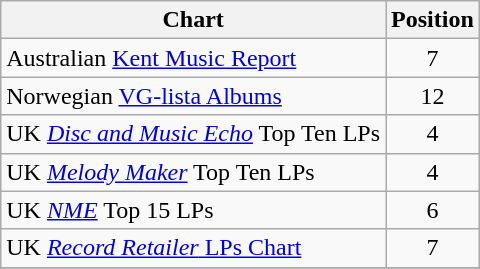<table class="wikitable sortable" style="text-align:center;">
<tr>
<th>Chart</th>
<th>Position</th>
</tr>
<tr>
<td align="left">Australian <a href='#'>Kent Music Report</a></td>
<td>7</td>
</tr>
<tr>
<td align="left">Norwegian <a href='#'>VG-lista Albums</a></td>
<td>12</td>
</tr>
<tr>
<td align="left">UK <em><a href='#'>Disc and Music Echo</a></em> Top Ten LPs</td>
<td>4</td>
</tr>
<tr>
<td align="left">UK <em><a href='#'>Melody Maker</a></em> Top Ten LPs</td>
<td>4</td>
</tr>
<tr>
<td align="left">UK <em><a href='#'>NME</a></em> Top 15 LPs</td>
<td>6</td>
</tr>
<tr>
<td align="left">UK <a href='#'><em>Record Retailer</em> LPs Chart</a></td>
<td>7</td>
</tr>
<tr>
</tr>
</table>
